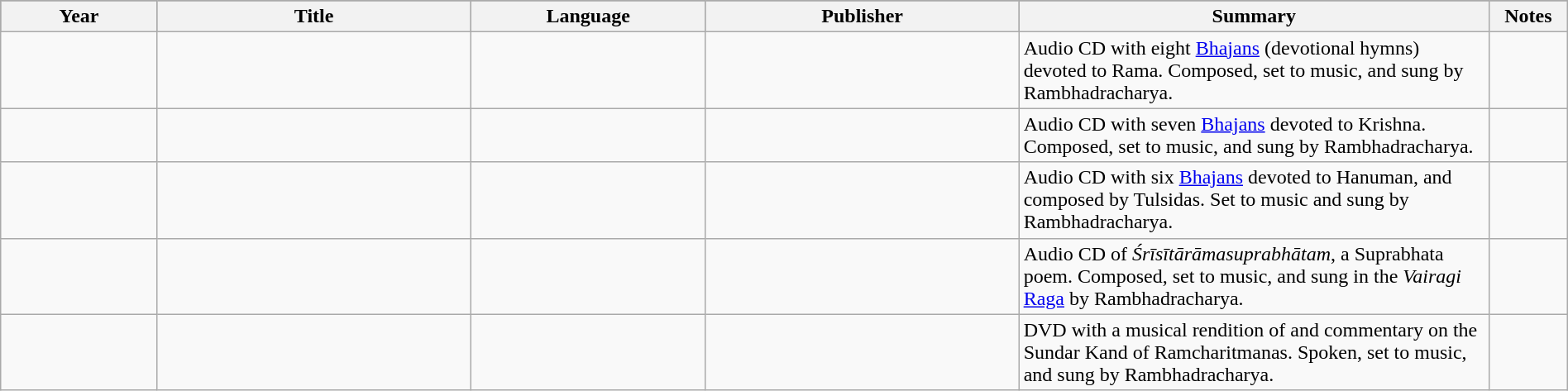<table class="wikitable sortable" align="center" cellpadding="7" style="clear:both;" width="100%">
<tr align="center" bgcolor="#696969">
<th scope="col" width="10%"><div>Year</div></th>
<th scope="col" width="20%"><div>Title</div></th>
<th scope="col" width="15%"><div>Language</div></th>
<th scope="col" width="20%"><div>Publisher</div></th>
<th scope="col" class="unsortable" align="center" width="30%">Summary</th>
<th scope="col" class="unsortable" align="center" width="5%">Notes</th>
</tr>
<tr valign="top">
<td></td>
<td></td>
<td></td>
<td></td>
<td>Audio CD with eight <a href='#'>Bhajans</a> (devotional hymns) devoted to Rama. Composed, set to music, and sung by Rambhadracharya.</td>
<td></td>
</tr>
<tr valign="top">
<td></td>
<td></td>
<td></td>
<td></td>
<td>Audio CD with seven <a href='#'>Bhajans</a> devoted to Krishna. Composed, set to music, and sung by Rambhadracharya.</td>
<td></td>
</tr>
<tr valign="top">
<td></td>
<td></td>
<td></td>
<td></td>
<td>Audio CD with six <a href='#'>Bhajans</a> devoted to Hanuman, and composed by Tulsidas. Set to music and sung by Rambhadracharya.</td>
<td></td>
</tr>
<tr valign="top">
<td></td>
<td></td>
<td></td>
<td></td>
<td>Audio CD of <em>Śrīsītārāmasuprabhātam</em>, a Suprabhata poem. Composed, set to music, and sung in the <em>Vairagi</em> <a href='#'>Raga</a> by Rambhadracharya.</td>
<td></td>
</tr>
<tr valign="top">
<td></td>
<td></td>
<td></td>
<td></td>
<td>DVD with a musical rendition of and commentary on the Sundar Kand of Ramcharitmanas. Spoken, set to music, and sung by Rambhadracharya.</td>
<td></td>
</tr>
</table>
